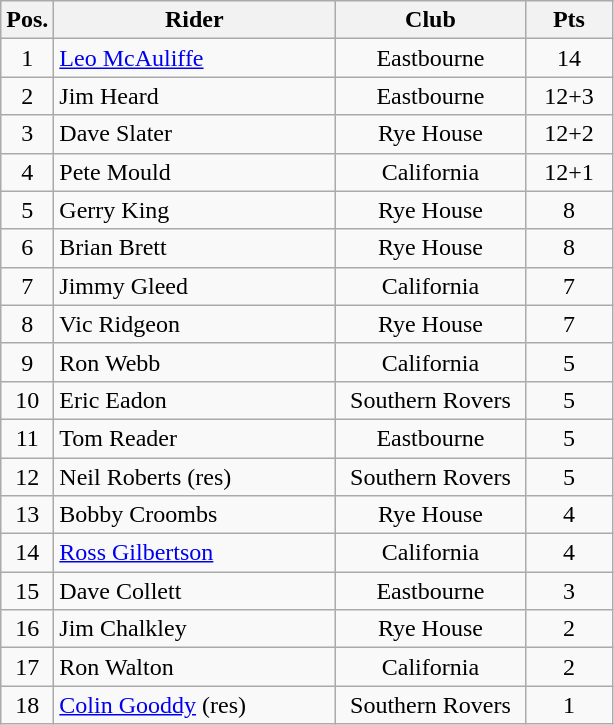<table class=wikitable>
<tr>
<th width=25px>Pos.</th>
<th width=180px>Rider</th>
<th width=120px>Club</th>
<th width=50px>Pts</th>
</tr>
<tr align=center >
<td>1</td>
<td align=left><a href='#'>Leo McAuliffe</a></td>
<td>Eastbourne</td>
<td>14</td>
</tr>
<tr align=center>
<td>2</td>
<td align=left>Jim Heard</td>
<td>Eastbourne</td>
<td>12+3</td>
</tr>
<tr align=center>
<td>3</td>
<td align=left>Dave Slater</td>
<td>Rye House</td>
<td>12+2</td>
</tr>
<tr align=center>
<td>4</td>
<td align=left>Pete Mould</td>
<td>California</td>
<td>12+1</td>
</tr>
<tr align=center>
<td>5</td>
<td align=left>Gerry King</td>
<td>Rye House</td>
<td>8</td>
</tr>
<tr align=center>
<td>6</td>
<td align=left>Brian Brett</td>
<td>Rye House</td>
<td>8</td>
</tr>
<tr align=center>
<td>7</td>
<td align=left>Jimmy Gleed</td>
<td>California</td>
<td>7</td>
</tr>
<tr align=center>
<td>8</td>
<td align=left>Vic Ridgeon</td>
<td>Rye House</td>
<td>7</td>
</tr>
<tr align=center>
<td>9</td>
<td align=left>Ron Webb</td>
<td>California</td>
<td>5</td>
</tr>
<tr align=center>
<td>10</td>
<td align=left>Eric Eadon</td>
<td>Southern Rovers</td>
<td>5</td>
</tr>
<tr align=center>
<td>11</td>
<td align=left>Tom Reader</td>
<td>Eastbourne</td>
<td>5</td>
</tr>
<tr align=center>
<td>12</td>
<td align=left>Neil Roberts (res)</td>
<td>Southern Rovers</td>
<td>5</td>
</tr>
<tr align=center>
<td>13</td>
<td align=left>Bobby Croombs</td>
<td>Rye House</td>
<td>4</td>
</tr>
<tr align=center>
<td>14</td>
<td align=left><a href='#'>Ross Gilbertson</a></td>
<td>California</td>
<td>4</td>
</tr>
<tr align=center>
<td>15</td>
<td align=left>Dave Collett</td>
<td>Eastbourne</td>
<td>3</td>
</tr>
<tr align=center>
<td>16</td>
<td align=left>Jim Chalkley</td>
<td>Rye House</td>
<td>2</td>
</tr>
<tr align=center>
<td>17</td>
<td align=left>Ron Walton</td>
<td>California</td>
<td>2</td>
</tr>
<tr align=center>
<td>18</td>
<td align=left><a href='#'>Colin Gooddy</a> (res)</td>
<td>Southern Rovers</td>
<td>1</td>
</tr>
</table>
